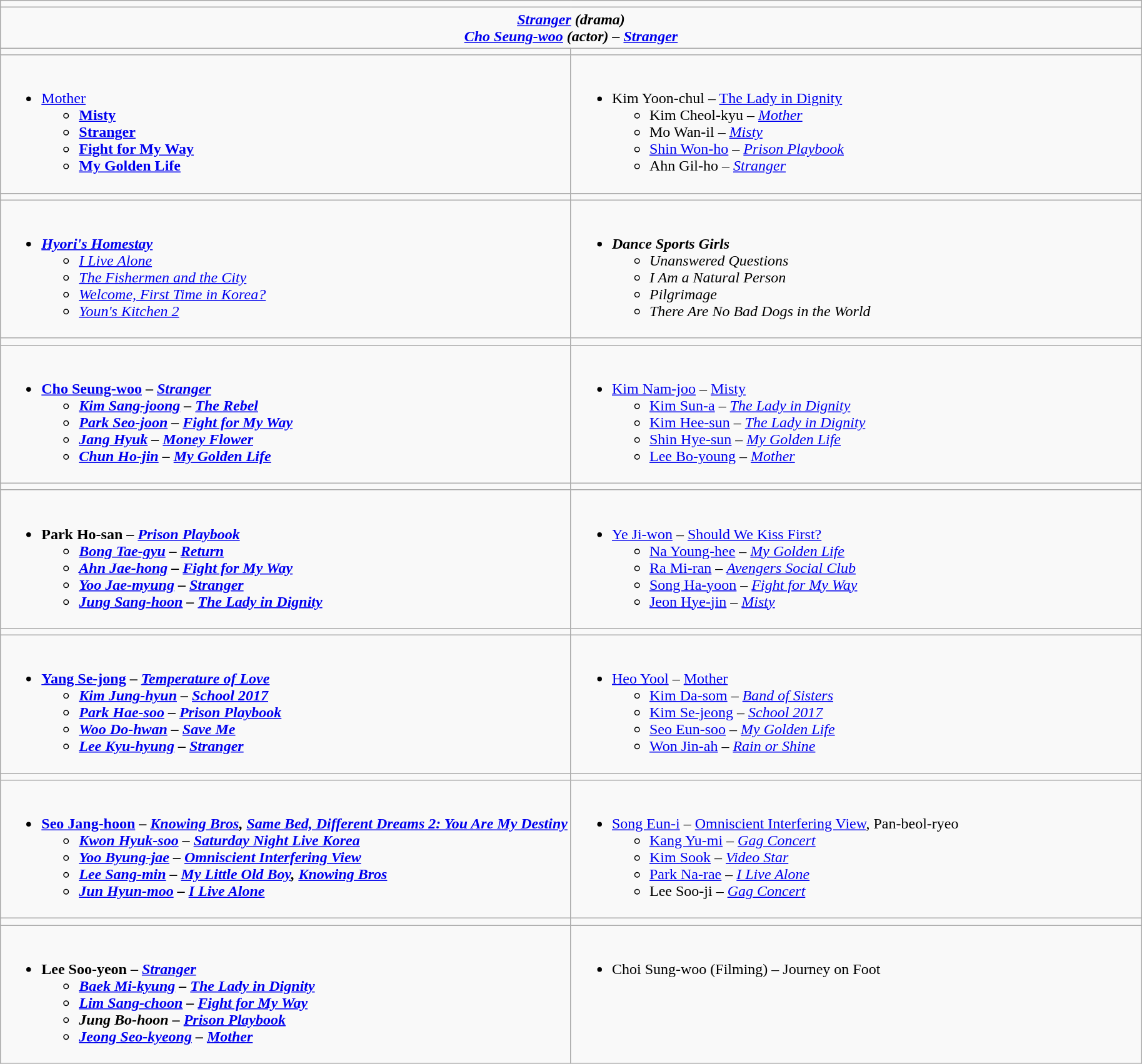<table class="wikitable" align="center">
<tr>
<td colspan="2" style="vertical-align:top; width:100%;"></td>
</tr>
<tr>
<td colspan="2" style="vertical-align:top; text-align:center;"><strong><em><a href='#'>Stranger</a><em> (drama)<strong><br><a href='#'>Cho Seung-woo</a> (actor) – </em><a href='#'>Stranger</a><em></td>
</tr>
<tr>
<td style="vertical-align:top; width:50%;"></td>
<td style="vertical-align:top; width:50%;"></td>
</tr>
<tr>
<td valign="top"><br><ul><li></em></strong><a href='#'>Mother</a><strong><em><ul><li></em><a href='#'>Misty</a><em></li><li></em><a href='#'>Stranger</a><em></li><li></em><a href='#'>Fight for My Way</a><em></li><li></em><a href='#'>My Golden Life</a><em></li></ul></li></ul></td>
<td valign="top"><br><ul><li></strong>Kim Yoon-chul – </em><a href='#'>The Lady in Dignity</a></em></strong><ul><li>Kim Cheol-kyu – <em><a href='#'>Mother</a></em></li><li>Mo Wan-il – <em><a href='#'>Misty</a></em></li><li><a href='#'>Shin Won-ho</a> – <em><a href='#'>Prison Playbook</a></em></li><li>Ahn Gil-ho – <em><a href='#'>Stranger</a></em></li></ul></li></ul></td>
</tr>
<tr>
<td style="vertical-align:top; width:50%;"></td>
<td style="vertical-align:top; width:50%;"></td>
</tr>
<tr>
<td valign="top"><br><ul><li><strong><em><a href='#'>Hyori's Homestay</a></em></strong><ul><li><em><a href='#'>I Live Alone</a></em></li><li><em><a href='#'>The Fishermen and the City</a></em></li><li><em><a href='#'>Welcome, First Time in Korea?</a></em></li><li><em><a href='#'>Youn's Kitchen 2</a></em></li></ul></li></ul></td>
<td valign="top"><br><ul><li><strong><em>Dance Sports Girls</em></strong><ul><li><em>Unanswered Questions</em></li><li><em>I Am a Natural Person</em></li><li><em>Pilgrimage</em></li><li><em>There Are No Bad Dogs in the World</em></li></ul></li></ul></td>
</tr>
<tr>
<td style="vertical-align:top; width:50%;"></td>
<td style="vertical-align:top; width:50%;"></td>
</tr>
<tr>
<td valign="top"><br><ul><li><strong><a href='#'>Cho Seung-woo</a> – <em><a href='#'>Stranger</a><strong><em><ul><li><a href='#'>Kim Sang-joong</a> – </em><a href='#'>The Rebel</a><em></li><li><a href='#'>Park Seo-joon</a>  – </em><a href='#'>Fight for My Way</a><em></li><li><a href='#'>Jang Hyuk</a> – </em><a href='#'>Money Flower</a><em></li><li><a href='#'>Chun Ho-jin</a> – </em><a href='#'>My Golden Life</a><em></li></ul></li></ul></td>
<td valign="top"><br><ul><li></strong><a href='#'>Kim Nam-joo</a> – </em><a href='#'>Misty</a></em></strong><ul><li><a href='#'>Kim Sun-a</a> – <em><a href='#'>The Lady in Dignity</a></em></li><li><a href='#'>Kim Hee-sun</a> – <em><a href='#'>The Lady in Dignity</a></em></li><li><a href='#'>Shin Hye-sun</a> – <em><a href='#'>My Golden Life</a></em></li><li><a href='#'>Lee Bo-young</a> – <em><a href='#'>Mother</a></em></li></ul></li></ul></td>
</tr>
<tr>
<td style="vertical-align:top; width:50%;"></td>
<td style="vertical-align:top; width:50%;"></td>
</tr>
<tr>
<td valign="top"><br><ul><li><strong>Park Ho-san – <em><a href='#'>Prison Playbook</a><strong><em><ul><li><a href='#'>Bong Tae-gyu</a> – </em><a href='#'>Return</a><em></li><li><a href='#'>Ahn Jae-hong</a> – </em><a href='#'>Fight for My Way</a><em></li><li><a href='#'>Yoo Jae-myung</a> – </em><a href='#'>Stranger</a><em></li><li><a href='#'>Jung Sang-hoon</a> – </em><a href='#'>The Lady in Dignity</a><em></li></ul></li></ul></td>
<td valign="top"><br><ul><li></strong><a href='#'>Ye Ji-won</a> – </em><a href='#'>Should We Kiss First?</a></em></strong><ul><li><a href='#'>Na Young-hee</a> – <em><a href='#'>My Golden Life</a></em></li><li><a href='#'>Ra Mi-ran</a> – <em><a href='#'>Avengers Social Club</a></em></li><li><a href='#'>Song Ha-yoon</a> – <em><a href='#'>Fight for My Way</a></em></li><li><a href='#'>Jeon Hye-jin</a> – <em><a href='#'>Misty</a></em></li></ul></li></ul></td>
</tr>
<tr>
<td style="vertical-align:top; width:50%;"></td>
<td style="vertical-align:top; width:50%;"></td>
</tr>
<tr>
<td valign="top"><br><ul><li><strong><a href='#'>Yang Se-jong</a> – <em><a href='#'>Temperature of Love</a><strong><em><ul><li><a href='#'>Kim Jung-hyun</a> – </em><a href='#'>School 2017</a><em></li><li><a href='#'>Park Hae-soo</a> – </em><a href='#'>Prison Playbook</a><em></li><li><a href='#'>Woo Do-hwan</a> – </em><a href='#'>Save Me</a><em></li><li><a href='#'>Lee Kyu-hyung</a> – </em><a href='#'>Stranger</a><em></li></ul></li></ul></td>
<td valign="top"><br><ul><li></strong><a href='#'>Heo Yool</a> – </em><a href='#'>Mother</a></em></strong><ul><li><a href='#'>Kim Da-som</a> – <em><a href='#'>Band of Sisters</a></em></li><li><a href='#'>Kim Se-jeong</a> – <em><a href='#'>School 2017</a></em></li><li><a href='#'>Seo Eun-soo</a> – <em><a href='#'>My Golden Life</a></em></li><li><a href='#'>Won Jin-ah</a> – <em><a href='#'>Rain or Shine</a></em></li></ul></li></ul></td>
</tr>
<tr>
<td style="vertical-align:top; width:50%;"></td>
<td style="vertical-align:top; width:50%;"></td>
</tr>
<tr>
<td valign="top"><br><ul><li><strong><a href='#'>Seo Jang-hoon</a> – <em><a href='#'>Knowing Bros</a>, <a href='#'>Same Bed, Different Dreams 2: You Are My Destiny</a><strong><em><ul><li><a href='#'>Kwon Hyuk-soo</a> – </em><a href='#'>Saturday Night Live Korea</a><em></li><li><a href='#'>Yoo Byung-jae</a> – </em><a href='#'>Omniscient Interfering View</a><em></li><li><a href='#'>Lee Sang-min</a> – </em><a href='#'>My Little Old Boy</a><em>, </em><a href='#'>Knowing Bros</a><em></li><li><a href='#'>Jun Hyun-moo</a> – </em><a href='#'>I Live Alone</a><em></li></ul></li></ul></td>
<td valign="top"><br><ul><li></strong><a href='#'>Song Eun-i</a> – </em><a href='#'>Omniscient Interfering View</a>, Pan-beol-ryeo</em></strong><ul><li><a href='#'>Kang Yu-mi</a> – <em><a href='#'>Gag Concert</a></em></li><li><a href='#'>Kim Sook</a> – <em><a href='#'>Video Star</a></em></li><li><a href='#'>Park Na-rae</a> – <em><a href='#'>I Live Alone</a></em></li><li>Lee Soo-ji – <em><a href='#'>Gag Concert</a></em></li></ul></li></ul></td>
</tr>
<tr>
<td style="vertical-align:top; width:50%;"></td>
<td style="vertical-align:top; width:50%;"></td>
</tr>
<tr>
<td valign="top"><br><ul><li><strong>Lee Soo-yeon – <em><a href='#'>Stranger</a><strong><em><ul><li><a href='#'>Baek Mi-kyung</a> – </em><a href='#'>The Lady in Dignity</a><em></li><li><a href='#'>Lim Sang-choon</a> – </em><a href='#'>Fight for My Way</a><em></li><li>Jung Bo-hoon – </em><a href='#'>Prison Playbook</a><em></li><li><a href='#'>Jeong Seo-kyeong</a> – </em><a href='#'>Mother</a><em></li></ul></li></ul></td>
<td valign="top"><br><ul><li></strong>Choi Sung-woo (Filming) – </em>Journey on Foot</em></strong></li></ul></td>
</tr>
</table>
